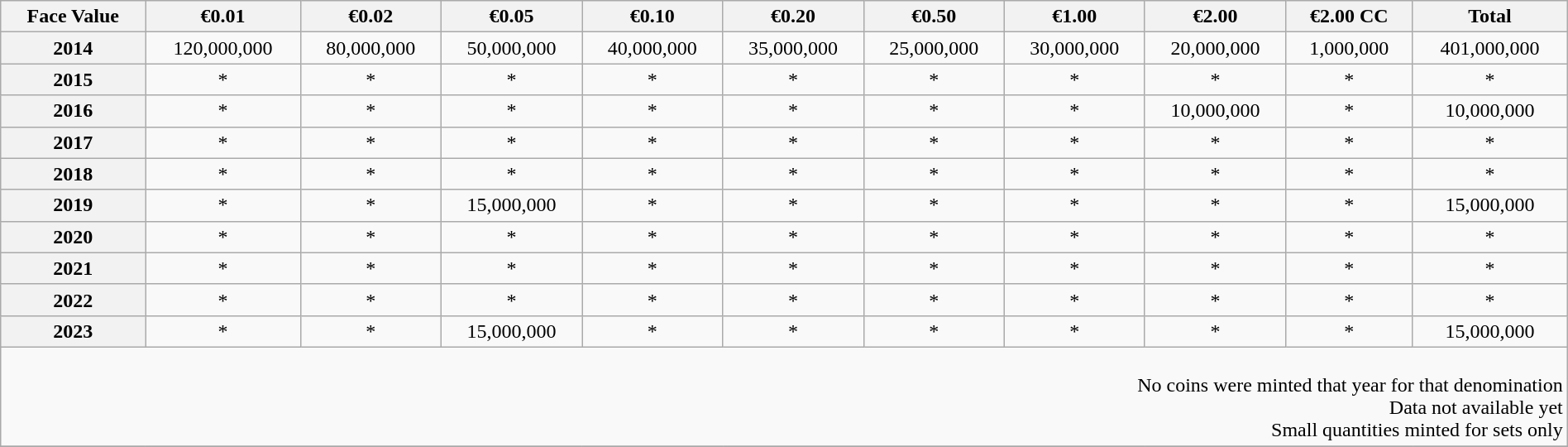<table class="wikitable" style="width:100%;text-align:center">
<tr>
<th>Face Value</th>
<th>€0.01</th>
<th>€0.02</th>
<th>€0.05</th>
<th>€0.10</th>
<th>€0.20</th>
<th>€0.50</th>
<th>€1.00</th>
<th>€2.00</th>
<th>€2.00 CC</th>
<th>Total</th>
</tr>
<tr>
<th>2014</th>
<td>120,000,000</td>
<td>80,000,000</td>
<td>50,000,000</td>
<td>40,000,000</td>
<td>35,000,000</td>
<td>25,000,000</td>
<td>30,000,000</td>
<td>20,000,000</td>
<td>1,000,000</td>
<td>401,000,000</td>
</tr>
<tr>
<th>2015</th>
<td>*</td>
<td>*</td>
<td>*</td>
<td>*</td>
<td>*</td>
<td>*</td>
<td>*</td>
<td>*</td>
<td>*</td>
<td>*</td>
</tr>
<tr>
<th>2016</th>
<td>*</td>
<td>*</td>
<td>*</td>
<td>*</td>
<td>*</td>
<td>*</td>
<td>*</td>
<td>10,000,000</td>
<td>*</td>
<td>10,000,000</td>
</tr>
<tr>
<th>2017</th>
<td>*</td>
<td>*</td>
<td>*</td>
<td>*</td>
<td>*</td>
<td>*</td>
<td>*</td>
<td>*</td>
<td>*</td>
<td>*</td>
</tr>
<tr>
<th>2018</th>
<td>*</td>
<td>*</td>
<td>*</td>
<td>*</td>
<td>*</td>
<td>*</td>
<td>*</td>
<td>*</td>
<td>*</td>
<td>*</td>
</tr>
<tr>
<th>2019</th>
<td>*</td>
<td>*</td>
<td>15,000,000</td>
<td>*</td>
<td>*</td>
<td>*</td>
<td>*</td>
<td>*</td>
<td>*</td>
<td>15,000,000</td>
</tr>
<tr>
<th>2020</th>
<td>*</td>
<td>*</td>
<td>*</td>
<td>*</td>
<td>*</td>
<td>*</td>
<td>*</td>
<td>*</td>
<td>*</td>
<td>*</td>
</tr>
<tr>
<th>2021</th>
<td>*</td>
<td>*</td>
<td>*</td>
<td>*</td>
<td>*</td>
<td>*</td>
<td>*</td>
<td>*</td>
<td>*</td>
<td>*</td>
</tr>
<tr>
<th>2022</th>
<td>*</td>
<td>*</td>
<td>*</td>
<td>*</td>
<td>*</td>
<td>*</td>
<td>*</td>
<td>*</td>
<td>*</td>
<td>*</td>
</tr>
<tr>
<th>2023</th>
<td>*</td>
<td>*</td>
<td>15,000,000</td>
<td>*</td>
<td>*</td>
<td>*</td>
<td>*</td>
<td>*</td>
<td>*</td>
<td>15,000,000</td>
</tr>
<tr>
<td align=right colspan=11><br> No coins were minted that year for that denomination<br> Data not available yet<br> Small quantities minted for sets only</td>
</tr>
<tr>
</tr>
</table>
